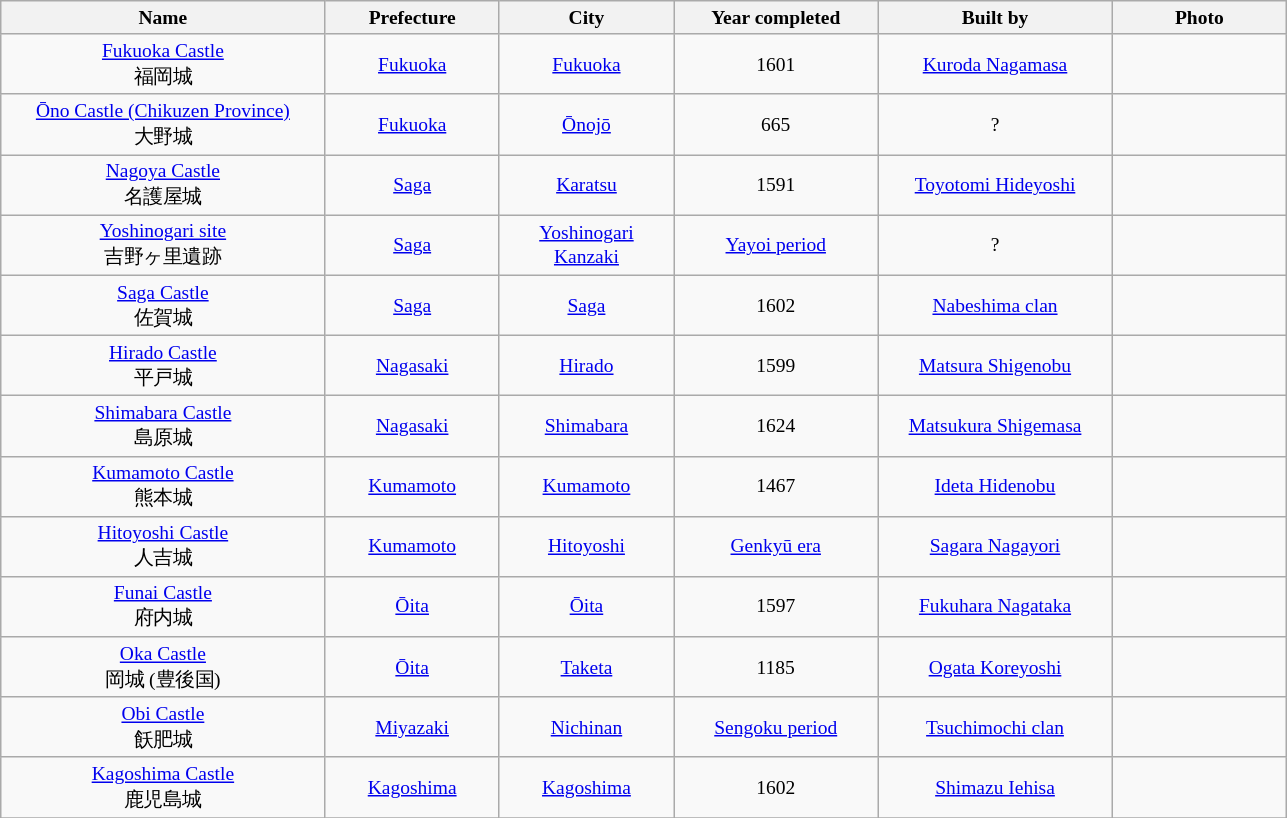<table class="wikitable" style="text-align:center; font-size:small;">
<tr>
<th style="width: 210px;">Name</th>
<th style="width: 110px;">Prefecture</th>
<th style="width: 110px;">City</th>
<th style="width: 130px;">Year completed</th>
<th style="width: 150px;">Built by</th>
<th style="width: 110px;">Photo</th>
</tr>
<tr>
<td><a href='#'>Fukuoka Castle</a><br>福岡城</td>
<td><a href='#'>Fukuoka</a></td>
<td><a href='#'>Fukuoka</a></td>
<td>1601</td>
<td><a href='#'>Kuroda Nagamasa</a></td>
<td></td>
</tr>
<tr>
<td><a href='#'>Ōno Castle (Chikuzen Province)</a><br>大野城</td>
<td><a href='#'>Fukuoka</a></td>
<td><a href='#'>Ōnojō</a></td>
<td>665</td>
<td>?</td>
<td></td>
</tr>
<tr>
<td><a href='#'>Nagoya Castle</a><br>名護屋城</td>
<td><a href='#'>Saga</a></td>
<td><a href='#'>Karatsu</a></td>
<td>1591</td>
<td><a href='#'>Toyotomi Hideyoshi</a></td>
<td></td>
</tr>
<tr>
<td><a href='#'>Yoshinogari site</a><br>吉野ヶ里遺跡</td>
<td><a href='#'>Saga</a></td>
<td><a href='#'>Yoshinogari</a><br><a href='#'>Kanzaki</a></td>
<td><a href='#'>Yayoi period</a></td>
<td>?</td>
<td></td>
</tr>
<tr>
<td><a href='#'>Saga Castle</a><br>佐賀城</td>
<td><a href='#'>Saga</a></td>
<td><a href='#'>Saga</a></td>
<td>1602</td>
<td><a href='#'>Nabeshima clan</a></td>
<td></td>
</tr>
<tr>
<td><a href='#'>Hirado Castle</a><br>平戸城</td>
<td><a href='#'>Nagasaki</a></td>
<td><a href='#'>Hirado</a></td>
<td>1599</td>
<td><a href='#'>Matsura Shigenobu</a></td>
<td></td>
</tr>
<tr>
<td><a href='#'>Shimabara Castle</a><br>島原城</td>
<td><a href='#'>Nagasaki</a></td>
<td><a href='#'>Shimabara</a></td>
<td>1624</td>
<td><a href='#'>Matsukura Shigemasa</a></td>
<td></td>
</tr>
<tr>
<td><a href='#'>Kumamoto Castle</a><br>熊本城</td>
<td><a href='#'>Kumamoto</a></td>
<td><a href='#'>Kumamoto</a></td>
<td>1467</td>
<td><a href='#'>Ideta Hidenobu</a></td>
<td></td>
</tr>
<tr>
<td><a href='#'>Hitoyoshi Castle</a><br>人吉城</td>
<td><a href='#'>Kumamoto</a></td>
<td><a href='#'>Hitoyoshi</a></td>
<td><a href='#'>Genkyū era</a></td>
<td><a href='#'>Sagara Nagayori</a></td>
<td></td>
</tr>
<tr>
<td><a href='#'>Funai Castle</a><br>府内城</td>
<td><a href='#'>Ōita</a></td>
<td><a href='#'>Ōita</a></td>
<td>1597</td>
<td><a href='#'>Fukuhara Nagataka</a></td>
<td></td>
</tr>
<tr>
<td><a href='#'>Oka Castle</a><br>岡城 (豊後国)</td>
<td><a href='#'>Ōita</a></td>
<td><a href='#'>Taketa</a></td>
<td>1185</td>
<td><a href='#'>Ogata Koreyoshi</a></td>
<td></td>
</tr>
<tr>
<td><a href='#'>Obi Castle</a><br>飫肥城</td>
<td><a href='#'>Miyazaki</a></td>
<td><a href='#'>Nichinan</a></td>
<td><a href='#'>Sengoku period</a></td>
<td><a href='#'>Tsuchimochi clan</a></td>
<td></td>
</tr>
<tr>
<td><a href='#'>Kagoshima Castle</a><br>鹿児島城</td>
<td><a href='#'>Kagoshima</a></td>
<td><a href='#'>Kagoshima</a></td>
<td>1602</td>
<td><a href='#'>Shimazu Iehisa</a></td>
<td></td>
</tr>
<tr>
</tr>
</table>
